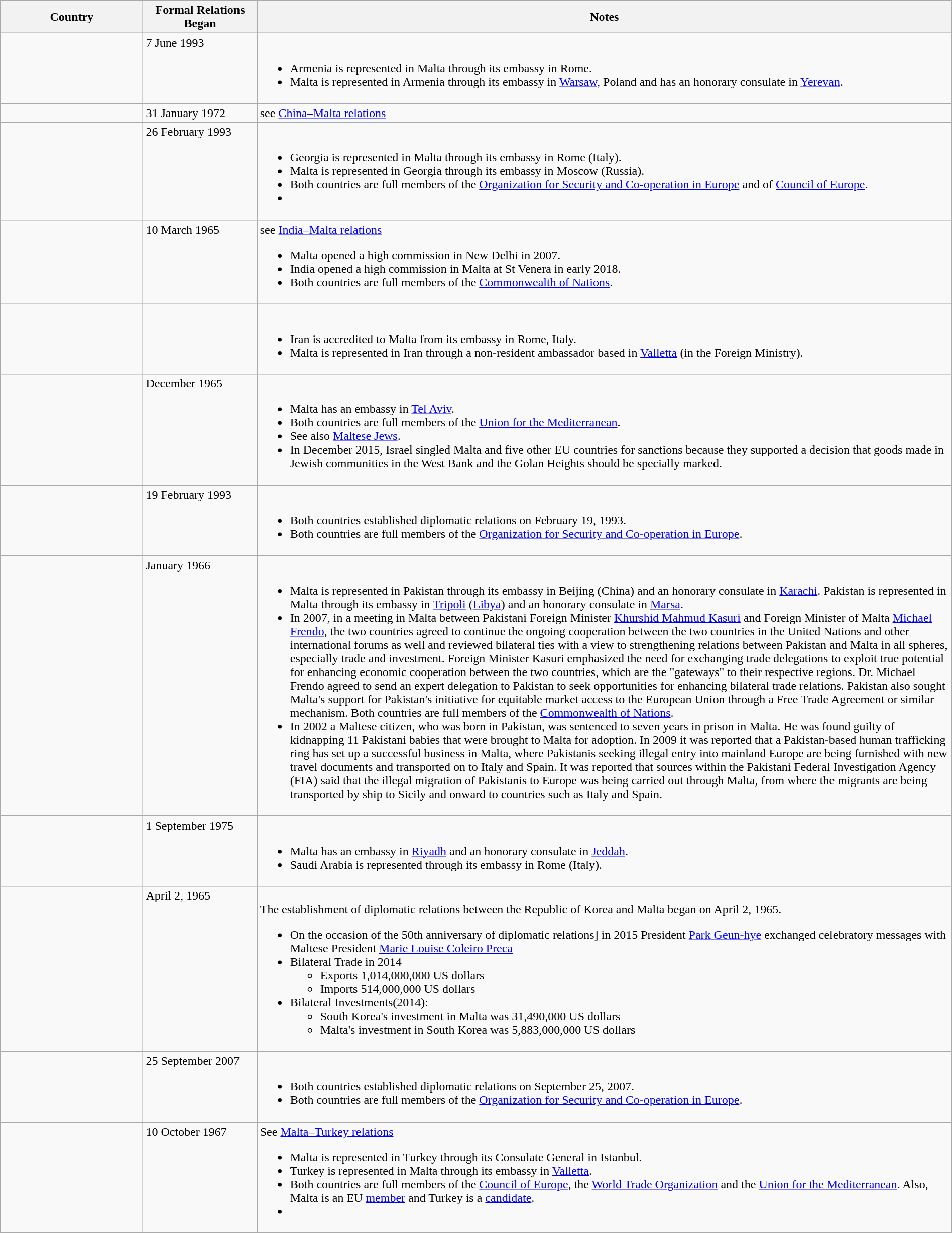<table class="wikitable sortable" style="width:100%; margin:auto;">
<tr>
<th style="width:15%;">Country</th>
<th style="width:12%;">Formal Relations Began</th>
<th>Notes</th>
</tr>
<tr valign="top">
<td></td>
<td>7 June 1993</td>
<td><br><ul><li>Armenia is represented in Malta through its embassy in Rome.</li><li>Malta is represented in Armenia through its embassy in <a href='#'>Warsaw</a>, Poland and has an honorary consulate in <a href='#'>Yerevan</a>.</li></ul></td>
</tr>
<tr valign="top">
<td></td>
<td>31 January 1972</td>
<td>see <a href='#'>China–Malta relations</a></td>
</tr>
<tr valign="top">
<td></td>
<td>26 February 1993</td>
<td><br><ul><li>Georgia is represented in Malta through its embassy in Rome (Italy).</li><li>Malta is represented in Georgia through its embassy in Moscow (Russia).</li><li>Both countries are full members of the <a href='#'>Organization for Security and Co-operation in Europe</a> and of <a href='#'>Council of Europe</a>.</li><li></li></ul></td>
</tr>
<tr valign="top">
<td></td>
<td>10 March 1965</td>
<td>see <a href='#'>India–Malta relations</a><br><ul><li>Malta opened a high commission in New Delhi in 2007.</li><li>India opened a high commission in Malta at St Venera in early 2018.</li><li>Both countries are full members of the <a href='#'>Commonwealth of Nations</a>.</li></ul></td>
</tr>
<tr valign="top">
<td></td>
<td></td>
<td><br><ul><li>Iran is accredited to Malta from its embassy in Rome, Italy.</li><li>Malta is represented in Iran through a non-resident ambassador based in <a href='#'>Valletta</a> (in the Foreign Ministry).</li></ul></td>
</tr>
<tr valign="top">
<td></td>
<td>December 1965</td>
<td><br><ul><li>Malta has an embassy in <a href='#'>Tel Aviv</a>.</li><li>Both countries are full members of the <a href='#'>Union for the Mediterranean</a>.</li><li>See also <a href='#'>Maltese Jews</a>.</li><li>In December 2015, Israel singled Malta and five other EU countries for sanctions because they supported a decision that goods made in Jewish communities in the West Bank and the Golan Heights should be specially marked.</li></ul></td>
</tr>
<tr valign="top">
<td></td>
<td>19 February 1993</td>
<td><br><ul><li>Both countries established diplomatic relations on February 19, 1993.</li><li>Both countries are full members of the <a href='#'>Organization for Security and Co-operation in Europe</a>.</li></ul></td>
</tr>
<tr valign="top">
<td></td>
<td>January 1966</td>
<td><br><ul><li>Malta is represented in Pakistan through its embassy in Beijing (China) and an honorary consulate in <a href='#'>Karachi</a>. Pakistan is represented in Malta through its embassy in <a href='#'>Tripoli</a> (<a href='#'>Libya</a>) and an honorary consulate in <a href='#'>Marsa</a>.</li><li>In 2007, in a meeting in Malta between Pakistani Foreign Minister <a href='#'>Khurshid Mahmud Kasuri</a> and Foreign Minister of Malta <a href='#'>Michael Frendo</a>, the two countries agreed to continue the ongoing cooperation between the two countries in the United Nations and other international forums as well and reviewed bilateral ties with a view to strengthening relations between Pakistan and Malta in all spheres, especially trade and investment. Foreign Minister Kasuri emphasized the need for exchanging trade delegations to exploit true potential for enhancing economic cooperation between the two countries, which are the "gateways" to their respective regions. Dr. Michael Frendo agreed to send an expert delegation to Pakistan to seek opportunities for enhancing bilateral trade relations. Pakistan also sought Malta's support for Pakistan's initiative for equitable market access to the European Union through a Free Trade Agreement or similar mechanism. Both countries are full members of the <a href='#'>Commonwealth of Nations</a>.</li><li>In 2002 a Maltese citizen, who was born in Pakistan, was sentenced to seven years in prison in Malta. He was found guilty of kidnapping 11 Pakistani babies that were brought to Malta for adoption. In 2009 it was reported that a Pakistan-based human trafficking ring has set up a successful business in Malta, where Pakistanis seeking illegal entry into mainland Europe are being furnished with new travel documents and transported on to Italy and Spain. It was reported that sources within the Pakistani Federal Investigation Agency (FIA) said that the illegal migration of Pakistanis to Europe was being carried out through Malta, from where the migrants are being transported by ship to Sicily and onward to countries such as Italy and Spain.</li></ul></td>
</tr>
<tr valign="top">
<td></td>
<td>1 September 1975</td>
<td><br><ul><li>Malta has an embassy in <a href='#'>Riyadh</a> and an honorary consulate in <a href='#'>Jeddah</a>.</li><li>Saudi Arabia is represented through its embassy in Rome (Italy).</li></ul></td>
</tr>
<tr valign="top">
<td></td>
<td> April 2, 1965</td>
<td><br>The establishment of diplomatic relations between the Republic of Korea and Malta began on April 2, 1965.<ul><li>On the occasion of the 50th anniversary of diplomatic relations] in 2015 President <a href='#'>Park Geun-hye</a> exchanged celebratory messages with Maltese President <a href='#'>Marie Louise Coleiro Preca</a></li><li>Bilateral Trade in 2014<ul><li>Exports 1,014,000,000 US dollars</li><li>Imports 514,000,000 US dollars</li></ul></li><li>Bilateral Investments(2014):<ul><li>South Korea's investment in Malta was 31,490,000 US dollars</li><li>Malta's investment in South Korea was 5,883,000,000 US dollars</li></ul></li></ul></td>
</tr>
<tr valign="top">
<td></td>
<td>25 September 2007</td>
<td><br><ul><li>Both countries established diplomatic relations on September 25, 2007.</li><li>Both countries are full members of the <a href='#'>Organization for Security and Co-operation in Europe</a>.</li></ul></td>
</tr>
<tr valign="top">
<td></td>
<td>10 October 1967</td>
<td>See <a href='#'>Malta–Turkey relations</a><br><ul><li>Malta is represented in Turkey through its Consulate General in Istanbul.</li><li>Turkey is represented in Malta through its embassy in <a href='#'>Valletta</a>.</li><li>Both countries are full members of the <a href='#'>Council of Europe</a>, the <a href='#'>World Trade Organization</a> and the <a href='#'>Union for the Mediterranean</a>. Also, Malta is an EU <a href='#'>member</a> and Turkey is a <a href='#'>candidate</a>.</li><li></li></ul></td>
</tr>
</table>
